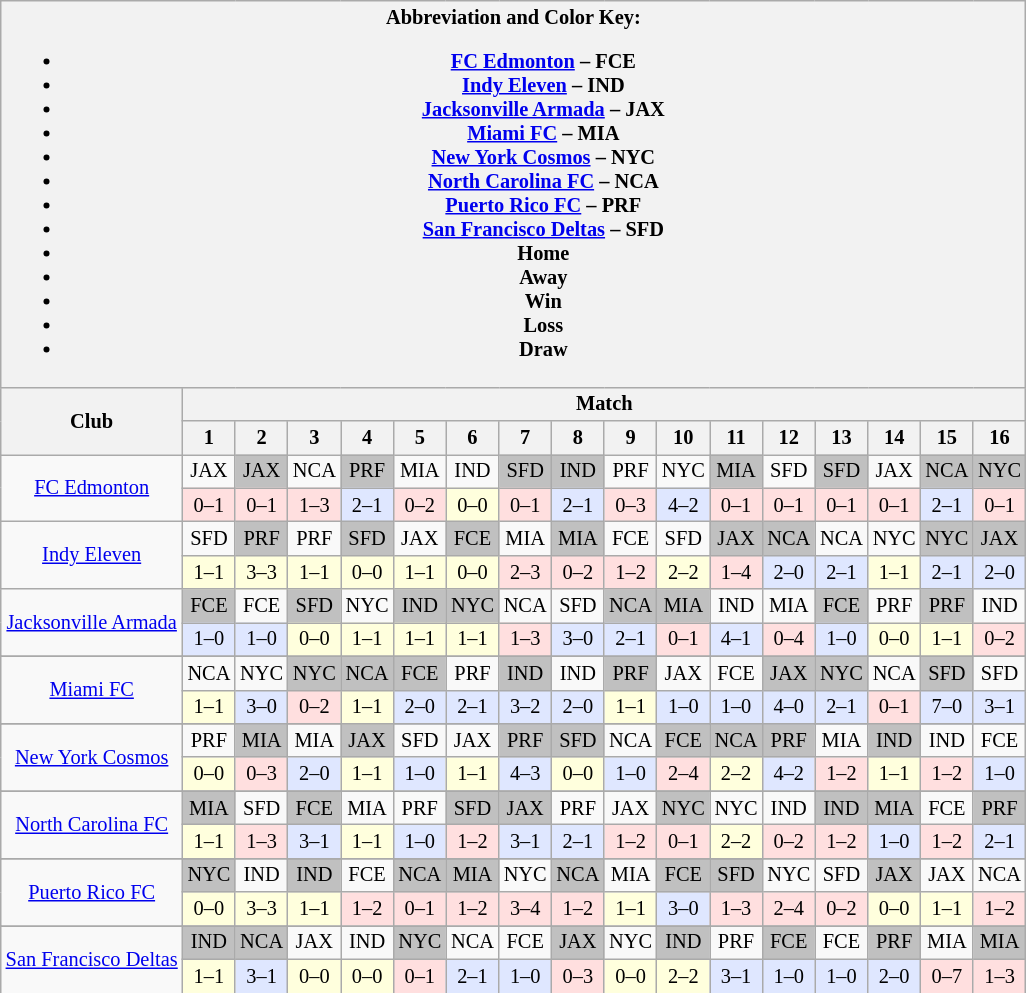<table class="wikitable" style="text-align:center; font-size: 85%">
<tr>
<th colspan="17">Abbreviation and Color Key:<br><ul><li><a href='#'>FC Edmonton</a> – FCE</li><li><a href='#'>Indy Eleven</a> – IND</li><li><a href='#'>Jacksonville Armada</a> – JAX</li><li><a href='#'>Miami FC</a> – MIA</li><li><a href='#'>New York Cosmos</a> – NYC</li><li><a href='#'>North Carolina FC</a> – NCA</li><li><a href='#'>Puerto Rico FC</a> – PRF</li><li><a href='#'>San Francisco Deltas</a> – SFD</li><li><span>Home</span></li><li><span>Away</span></li><li><span>Win</span></li><li><span>Loss</span></li><li><span>Draw</span> </li></ul></th>
</tr>
<tr>
<th rowspan="2">Club</th>
<th colspan="16">Match</th>
</tr>
<tr>
<th>1</th>
<th>2</th>
<th>3</th>
<th>4</th>
<th>5</th>
<th>6</th>
<th>7</th>
<th>8</th>
<th>9</th>
<th>10</th>
<th>11</th>
<th>12</th>
<th>13</th>
<th>14</th>
<th>15</th>
<th>16<br></th>
</tr>
<tr>
<td rowspan="2"><a href='#'>FC Edmonton</a></td>
<td>JAX</td>
<td style="background-color:#C0C0C0;">JAX</td>
<td>NCA</td>
<td style="background-color:#C0C0C0;">PRF</td>
<td>MIA</td>
<td>IND</td>
<td style="background-color:#C0C0C0;">SFD</td>
<td style="background-color:#C0C0C0;">IND</td>
<td>PRF</td>
<td>NYC</td>
<td style="background-color:#C0C0C0;">MIA</td>
<td>SFD</td>
<td style="background-color:#C0C0C0;">SFD</td>
<td>JAX</td>
<td style="background-color:#C0C0C0;">NCA</td>
<td style="background-color:#C0C0C0;">NYC</td>
</tr>
<tr>
<td style="background-color:#FFDFDF;">0–1</td>
<td style="background-color:#FFDFDF;">0–1</td>
<td style="background-color:#FFDFDF;">1–3</td>
<td style="background-color:#DFE7FF;">2–1</td>
<td style="background-color:#FFDFDF;">0–2</td>
<td style="background-color:#FFFFDD;">0–0</td>
<td style="background-color:#FFDFDF;">0–1</td>
<td style="background-color:#DFE7FF;">2–1</td>
<td style="background-color:#FFDFDF;">0–3</td>
<td style="background-color:#DFE7FF;">4–2</td>
<td style="background-color:#FFDFDF;">0–1</td>
<td style="background-color:#FFDFDF;">0–1</td>
<td style="background-color:#FFDFDF;">0–1</td>
<td style="background-color:#FFDFDF;">0–1</td>
<td style="background-color:#DFE7FF;">2–1</td>
<td style="background-color:#FFDFDF;">0–1</td>
</tr>
<tr>
<td rowspan="2"><a href='#'>Indy Eleven</a></td>
<td>SFD</td>
<td style="background-color:#C0C0C0;">PRF</td>
<td>PRF</td>
<td style="background-color:#C0C0C0;">SFD</td>
<td>JAX</td>
<td style="background-color:#C0C0C0;">FCE</td>
<td>MIA</td>
<td style="background-color:#C0C0C0;">MIA</td>
<td>FCE</td>
<td>SFD</td>
<td style="background-color:#C0C0C0;">JAX</td>
<td style="background-color:#C0C0C0;">NCA</td>
<td>NCA</td>
<td>NYC</td>
<td style="background-color:#C0C0C0;">NYC</td>
<td style="background-color:#C0C0C0;">JAX</td>
</tr>
<tr>
<td style="background-color:#FFFFDD;">1–1</td>
<td style="background-color:#FFFFDD;">3–3</td>
<td style="background-color:#FFFFDD;">1–1</td>
<td style="background-color:#FFFFDD;">0–0</td>
<td style="background-color:#FFFFDD;">1–1</td>
<td style="background-color:#FFFFDD;">0–0</td>
<td style="background-color:#FFDFDF;">2–3</td>
<td style="background-color:#FFDFDF;">0–2</td>
<td style="background-color:#FFDFDF;">1–2</td>
<td style="background-color:#FFFFDD;">2–2</td>
<td style="background-color:#FFDFDF;">1–4</td>
<td style="background-color:#DFE7FF;">2–0</td>
<td style="background-color:#DFE7FF;">2–1</td>
<td style="background-color:#FFFFDD;">1–1</td>
<td style="background-color:#DFE7FF;">2–1</td>
<td style="background-color:#DFE7FF;">2–0</td>
</tr>
<tr>
<td rowspan="2"><a href='#'>Jacksonville Armada</a></td>
<td style="background-color:#C0C0C0;">FCE</td>
<td>FCE</td>
<td style="background-color:#C0C0C0;">SFD</td>
<td>NYC</td>
<td style="background-color:#C0C0C0;">IND</td>
<td style="background-color:#C0C0C0;">NYC</td>
<td>NCA</td>
<td>SFD</td>
<td style="background-color:#C0C0C0;">NCA</td>
<td style="background-color:#C0C0C0;">MIA</td>
<td>IND</td>
<td>MIA</td>
<td style="background-color:#C0C0C0;">FCE</td>
<td>PRF</td>
<td style="background-color:#C0C0C0;">PRF</td>
<td>IND</td>
</tr>
<tr>
<td style="background-color:#DFE7FF;">1–0</td>
<td style="background-color:#DFE7FF;">1–0</td>
<td style="background-color:#FFFFDD;">0–0</td>
<td style="background-color:#FFFFDD;">1–1</td>
<td style="background-color:#FFFFDD;">1–1</td>
<td style="background-color:#FFFFDD;">1–1</td>
<td style="background-color:#FFDFDF;">1–3</td>
<td style="background-color:#DFE7FF;">3–0</td>
<td style="background-color:#DFE7FF;">2–1</td>
<td style="background-color:#FFDFDF;">0–1</td>
<td style="background-color:#DFE7FF;">4–1</td>
<td style="background-color:#FFDFDF;">0–4</td>
<td style="background-color:#DFE7FF;">1–0</td>
<td style="background-color:#FFFFDD;">0–0</td>
<td style="background-color:#FFFFDD;">1–1</td>
<td style="background-color:#FFDFDF;">0–2</td>
</tr>
<tr>
</tr>
<tr>
<td rowspan="2"><a href='#'>Miami FC</a></td>
<td>NCA</td>
<td>NYC</td>
<td style="background-color:#C0C0C0;">NYC</td>
<td style="background-color:#C0C0C0;">NCA</td>
<td style="background-color:#C0C0C0;">FCE</td>
<td>PRF</td>
<td style="background-color:#C0C0C0;">IND</td>
<td>IND</td>
<td style="background-color:#C0C0C0;">PRF</td>
<td>JAX</td>
<td>FCE</td>
<td style="background-color:#C0C0C0;">JAX</td>
<td style="background-color:#C0C0C0;">NYC</td>
<td>NCA</td>
<td style="background-color:#C0C0C0;">SFD</td>
<td>SFD</td>
</tr>
<tr>
<td style="background-color:#FFFFDD;">1–1</td>
<td style="background-color:#DFE7FF;">3–0</td>
<td style="background-color:#FFDFDF;">0–2</td>
<td style="background-color:#FFFFDD;">1–1</td>
<td style="background-color:#DFE7FF;">2–0</td>
<td style="background-color:#DFE7FF;">2–1</td>
<td style="background-color:#DFE7FF;">3–2</td>
<td style="background-color:#DFE7FF;">2–0</td>
<td style="background-color:#FFFFDD;">1–1</td>
<td style="background-color:#DFE7FF;">1–0</td>
<td style="background-color:#DFE7FF;">1–0</td>
<td style="background-color:#DFE7FF;">4–0</td>
<td style="background-color:#DFE7FF;">2–1</td>
<td style="background-color:#FFDFDF;">0–1</td>
<td style="background-color:#DFE7FF;">7–0</td>
<td style="background-color:#DFE7FF;">3–1</td>
</tr>
<tr>
</tr>
<tr>
<td rowspan="2"><a href='#'>New York Cosmos</a></td>
<td>PRF</td>
<td style="background-color:#C0C0C0;">MIA</td>
<td>MIA</td>
<td style="background-color:#C0C0C0;">JAX</td>
<td>SFD</td>
<td>JAX</td>
<td style="background-color:#C0C0C0;">PRF</td>
<td style="background-color:#C0C0C0;">SFD</td>
<td>NCA</td>
<td style="background-color:#C0C0C0;">FCE</td>
<td style="background-color:#C0C0C0;">NCA</td>
<td style="background-color:#C0C0C0;">PRF</td>
<td>MIA</td>
<td style="background-color:#C0C0C0;">IND</td>
<td>IND</td>
<td>FCE</td>
</tr>
<tr>
<td style="background-color:#FFFFDD;">0–0</td>
<td style="background-color:#FFDFDF;">0–3</td>
<td style="background-color:#DFE7FF;">2–0</td>
<td style="background-color:#FFFFDD;">1–1</td>
<td style="background-color:#DFE7FF;">1–0</td>
<td style="background-color:#FFFFDD;">1–1</td>
<td style="background-color:#DFE7FF;">4–3</td>
<td style="background-color:#FFFFDD;">0–0</td>
<td style="background-color:#DFE7FF;">1–0</td>
<td style="background-color:#FFDFDF;">2–4</td>
<td style="background-color:#FFFFDD;">2–2</td>
<td style="background-color:#DFE7FF;">4–2</td>
<td style="background-color:#FFDFDF;">1–2</td>
<td style="background-color:#FFFFDD;">1–1</td>
<td style="background-color:#FFDFDF;">1–2</td>
<td style="background-color:#DFE7FF;">1–0</td>
</tr>
<tr>
</tr>
<tr>
<td rowspan="2"><a href='#'>North Carolina FC</a></td>
<td style="background-color:#C0C0C0;">MIA</td>
<td>SFD</td>
<td style="background-color:#C0C0C0;">FCE</td>
<td>MIA</td>
<td>PRF</td>
<td style="background-color:#C0C0C0;">SFD</td>
<td style="background-color:#C0C0C0;">JAX</td>
<td>PRF</td>
<td>JAX</td>
<td style="background-color:#C0C0C0;">NYC</td>
<td>NYC</td>
<td>IND</td>
<td style="background-color:#C0C0C0;">IND</td>
<td style="background-color:#C0C0C0;">MIA</td>
<td>FCE</td>
<td style="background-color:#C0C0C0;">PRF</td>
</tr>
<tr>
<td style="background-color:#FFFFDD;">1–1</td>
<td style="background-color:#FFDFDF;">1–3</td>
<td style="background-color:#DFE7FF;">3–1</td>
<td style="background-color:#FFFFDD;">1–1</td>
<td style="background-color:#DFE7FF;">1–0</td>
<td style="background-color:#FFDFDF;">1–2</td>
<td style="background-color:#DFE7FF;">3–1</td>
<td style="background-color:#DFE7FF;">2–1</td>
<td style="background-color:#FFDFDF;">1–2</td>
<td style="background-color:#FFDFDF;">0–1</td>
<td style="background-color:#FFFFDD;">2–2</td>
<td style="background-color:#FFDFDF;">0–2</td>
<td style="background-color:#FFDFDF;">1–2</td>
<td style="background-color:#DFE7FF;">1–0</td>
<td style="background-color:#FFDFDF;">1–2</td>
<td style="background-color:#DFE7FF;">2–1</td>
</tr>
<tr>
</tr>
<tr>
<td rowspan="2"><a href='#'>Puerto Rico FC</a></td>
<td style="background-color:#C0C0C0;">NYC</td>
<td>IND</td>
<td style="background-color:#C0C0C0;">IND</td>
<td>FCE</td>
<td style="background-color:#C0C0C0;">NCA</td>
<td style="background-color:#C0C0C0;">MIA</td>
<td>NYC</td>
<td style="background-color:#C0C0C0;">NCA</td>
<td>MIA</td>
<td style="background-color:#C0C0C0;">FCE</td>
<td style="background-color:#C0C0C0;">SFD</td>
<td>NYC</td>
<td>SFD</td>
<td style="background-color:#C0C0C0;">JAX</td>
<td>JAX</td>
<td>NCA</td>
</tr>
<tr>
<td style="background-color:#FFFFDD;">0–0</td>
<td style="background-color:#FFFFDD;">3–3</td>
<td style="background-color:#FFFFDD;">1–1</td>
<td style="background-color:#FFDFDF;">1–2</td>
<td style="background-color:#FFDFDF;">0–1</td>
<td style="background-color:#FFDFDF;">1–2</td>
<td style="background-color:#FFDFDF;">3–4</td>
<td style="background-color:#FFDFDF;">1–2</td>
<td style="background-color:#FFFFDD;">1–1</td>
<td style="background-color:#DFE7FF;">3–0</td>
<td style="background-color:#FFDFDF;">1–3</td>
<td style="background-color:#FFDFDF;">2–4</td>
<td style="background-color:#FFDFDF;">0–2</td>
<td style="background-color:#FFFFDD;">0–0</td>
<td style="background-color:#FFFFDD;">1–1</td>
<td style="background-color:#FFDFDF;">1–2</td>
</tr>
<tr>
</tr>
<tr>
<td rowspan="2"><a href='#'>San Francisco Deltas</a></td>
<td style="background-color:#C0C0C0;">IND</td>
<td style="background-color:#C0C0C0;">NCA</td>
<td>JAX</td>
<td>IND</td>
<td style="background-color:#C0C0C0;">NYC</td>
<td>NCA</td>
<td>FCE</td>
<td style="background-color:#C0C0C0;">JAX</td>
<td>NYC</td>
<td style="background-color:#C0C0C0;">IND</td>
<td>PRF</td>
<td style="background-color:#C0C0C0;">FCE</td>
<td>FCE</td>
<td style="background-color:#C0C0C0;">PRF</td>
<td>MIA</td>
<td style="background-color:#C0C0C0;">MIA</td>
</tr>
<tr>
<td style="background-color:#FFFFDD;">1–1</td>
<td style="background-color:#DFE7FF;">3–1</td>
<td style="background-color:#FFFFDD;">0–0</td>
<td style="background-color:#FFFFDD;">0–0</td>
<td style="background-color:#FFDFDF;">0–1</td>
<td style="background-color:#DFE7FF;">2–1</td>
<td style="background-color:#DFE7FF;">1–0</td>
<td style="background-color:#FFDFDF;">0–3</td>
<td style="background-color:#FFFFDD;">0–0</td>
<td style="background-color:#FFFFDD;">2–2</td>
<td style="background-color:#DFE7FF;">3–1</td>
<td style="background-color:#DFE7FF;">1–0</td>
<td style="background-color:#DFE7FF;">1–0</td>
<td style="background-color:#DFE7FF;">2–0</td>
<td style="background-color:#FFDFDF;">0–7</td>
<td style="background-color:#FFDFDF;">1–3</td>
</tr>
<tr>
</tr>
<tr>
</tr>
</table>
